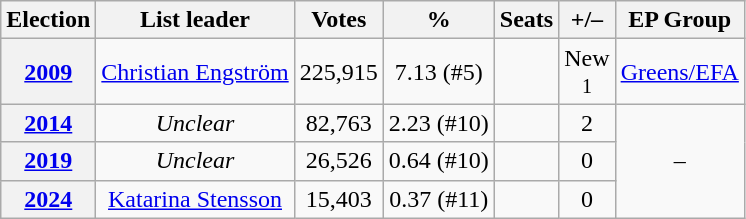<table class=wikitable style="text-align:center">
<tr>
<th>Election</th>
<th>List leader</th>
<th>Votes</th>
<th>%</th>
<th>Seats</th>
<th>+/–</th>
<th>EP Group</th>
</tr>
<tr>
<th><a href='#'>2009</a></th>
<td><a href='#'>Christian Engström</a></td>
<td>225,915</td>
<td>7.13 (#5)</td>
<td><small></small></td>
<td>New<br><small> 1</small></td>
<td><a href='#'>Greens/EFA</a></td>
</tr>
<tr>
<th><a href='#'>2014</a></th>
<td><em>Unclear</em></td>
<td>82,763</td>
<td>2.23 (#10)</td>
<td></td>
<td> 2</td>
<td rowspan=3>–</td>
</tr>
<tr>
<th><a href='#'>2019</a></th>
<td><em>Unclear</em></td>
<td>26,526</td>
<td>0.64 (#10)</td>
<td></td>
<td> 0</td>
</tr>
<tr>
<th><a href='#'>2024</a></th>
<td><a href='#'>Katarina Stensson</a></td>
<td>15,403</td>
<td>0.37 (#11)</td>
<td></td>
<td> 0</td>
</tr>
</table>
